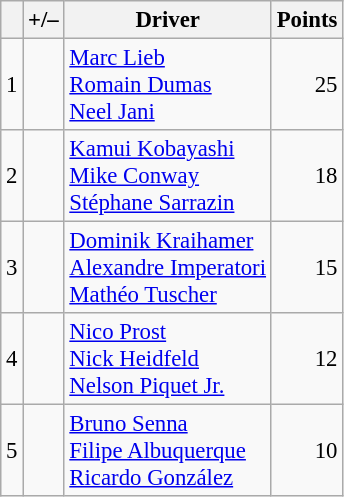<table class="wikitable" style="font-size: 95%;">
<tr>
<th scope="col"></th>
<th scope="col">+/–</th>
<th scope="col">Driver</th>
<th scope="col">Points</th>
</tr>
<tr>
<td align="center">1</td>
<td align="left"></td>
<td> <a href='#'>Marc Lieb</a><br> <a href='#'>Romain Dumas</a><br> <a href='#'>Neel Jani</a></td>
<td align="right">25</td>
</tr>
<tr>
<td align="center">2</td>
<td align="left"></td>
<td> <a href='#'>Kamui Kobayashi</a><br> <a href='#'>Mike Conway</a><br> <a href='#'>Stéphane Sarrazin</a></td>
<td align="right">18</td>
</tr>
<tr>
<td align="center">3</td>
<td align="left"></td>
<td> <a href='#'>Dominik Kraihamer</a><br> <a href='#'>Alexandre Imperatori</a><br> <a href='#'>Mathéo Tuscher</a></td>
<td align="right">15</td>
</tr>
<tr>
<td align="center">4</td>
<td align="left"></td>
<td> <a href='#'>Nico Prost</a><br> <a href='#'>Nick Heidfeld</a><br> <a href='#'>Nelson Piquet Jr.</a></td>
<td align="right">12</td>
</tr>
<tr>
<td align="center">5</td>
<td align="left"></td>
<td> <a href='#'>Bruno Senna</a><br> <a href='#'>Filipe Albuquerque</a><br> <a href='#'>Ricardo González</a></td>
<td align="right">10</td>
</tr>
</table>
